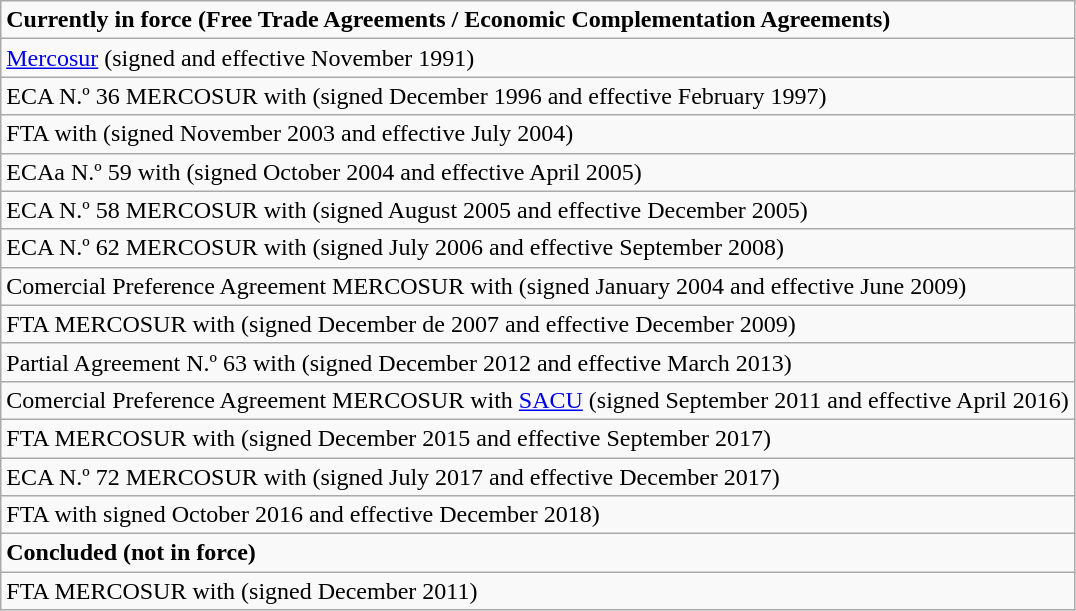<table class="wikitable">
<tr>
<td><strong>Currently in force (Free Trade Agreements / Economic Complementation Agreements)</strong></td>
</tr>
<tr>
<td><a href='#'>Mercosur</a> (signed and effective November 1991)</td>
</tr>
<tr>
<td>ECA N.º 36 MERCOSUR with  (signed December 1996 and effective February 1997)</td>
</tr>
<tr>
<td>FTA with  (signed November 2003 and effective July 2004)</td>
</tr>
<tr>
<td>ECAa N.º 59 with  (signed October 2004 and effective April 2005)</td>
</tr>
<tr>
<td>ECA N.º 58 MERCOSUR with  (signed August 2005 and effective December 2005)</td>
</tr>
<tr>
<td>ECA N.º 62 MERCOSUR with  (signed July 2006 and effective September 2008)</td>
</tr>
<tr>
<td>Comercial Preference Agreement MERCOSUR with  (signed January 2004 and effective June 2009)</td>
</tr>
<tr>
<td>FTA MERCOSUR with  (signed December de 2007 and effective December 2009)</td>
</tr>
<tr>
<td>Partial Agreement N.º 63 with  (signed December 2012 and effective March 2013)</td>
</tr>
<tr>
<td>Comercial Preference Agreement MERCOSUR with <a href='#'>SACU</a> (signed September 2011 and effective April 2016)</td>
</tr>
<tr>
<td>FTA MERCOSUR with  (signed December 2015 and effective September 2017)</td>
</tr>
<tr>
<td>ECA N.º 72 MERCOSUR with  (signed July 2017 and effective December 2017)</td>
</tr>
<tr>
<td>FTA with  signed October 2016 and effective December 2018)</td>
</tr>
<tr>
<td><strong>Concluded (not in force)</strong></td>
</tr>
<tr>
<td>FTA MERCOSUR with  (signed December 2011)</td>
</tr>
</table>
